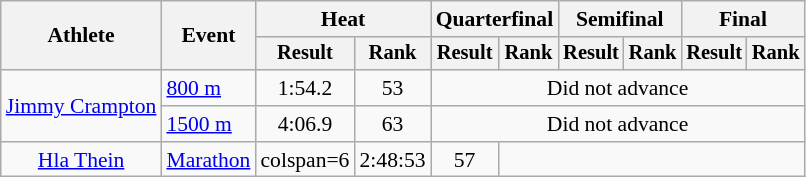<table class="wikitable" style="font-size:90%">
<tr>
<th rowspan="2">Athlete</th>
<th rowspan="2">Event</th>
<th colspan="2">Heat</th>
<th colspan="2">Quarterfinal</th>
<th colspan="2">Semifinal</th>
<th colspan="2">Final</th>
</tr>
<tr style="font-size:95%">
<th>Result</th>
<th>Rank</th>
<th>Result</th>
<th>Rank</th>
<th>Result</th>
<th>Rank</th>
<th>Result</th>
<th>Rank</th>
</tr>
<tr align=center>
<td rowspan=2><a href='#'>Jimmy Crampton</a></td>
<td align=left><a href='#'>800 m</a></td>
<td>1:54.2</td>
<td>53</td>
<td colspan=6>Did not advance</td>
</tr>
<tr align=center>
<td align=left><a href='#'>1500 m</a></td>
<td>4:06.9</td>
<td>63</td>
<td colspan=6>Did not advance</td>
</tr>
<tr align=center>
<td><a href='#'>Hla Thein</a></td>
<td align=left><a href='#'>Marathon</a></td>
<td>colspan=6 </td>
<td>2:48:53</td>
<td>57</td>
</tr>
</table>
